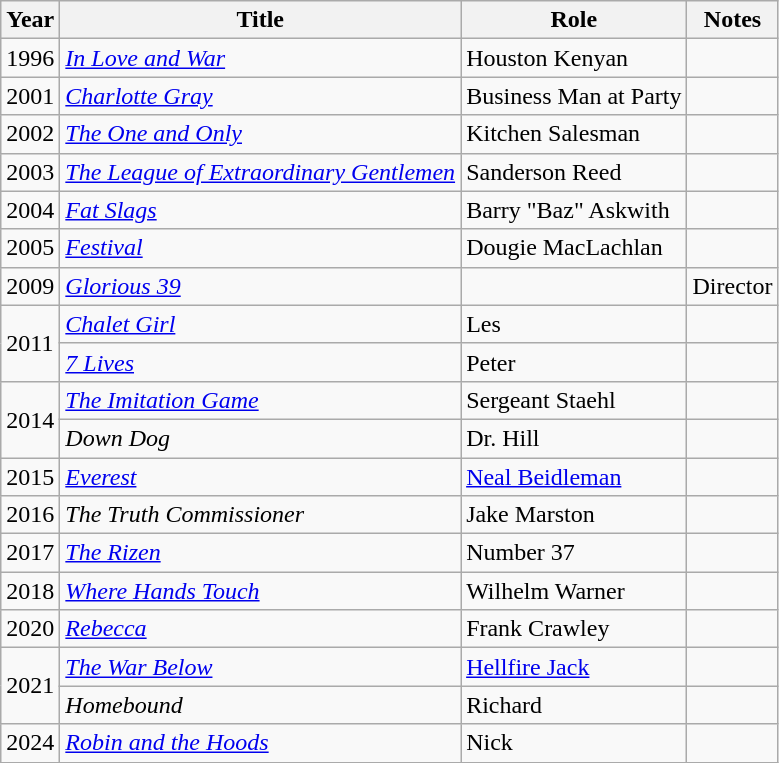<table class="wikitable sortable">
<tr>
<th>Year</th>
<th>Title</th>
<th>Role</th>
<th class="unsortable">Notes</th>
</tr>
<tr>
<td>1996</td>
<td><em><a href='#'>In Love and War</a></em></td>
<td>Houston Kenyan</td>
<td></td>
</tr>
<tr>
<td>2001</td>
<td><em><a href='#'>Charlotte Gray</a></em></td>
<td>Business Man at Party</td>
<td></td>
</tr>
<tr>
<td>2002</td>
<td><em><a href='#'>The One and Only</a></em></td>
<td>Kitchen Salesman</td>
<td></td>
</tr>
<tr>
<td>2003</td>
<td><em><a href='#'>The League of Extraordinary Gentlemen</a></em></td>
<td>Sanderson Reed</td>
<td></td>
</tr>
<tr>
<td>2004</td>
<td><em><a href='#'>Fat Slags</a></em></td>
<td>Barry "Baz" Askwith</td>
<td></td>
</tr>
<tr>
<td>2005</td>
<td><em><a href='#'>Festival</a></em></td>
<td>Dougie MacLachlan</td>
<td></td>
</tr>
<tr>
<td>2009</td>
<td><em><a href='#'>Glorious 39</a></em></td>
<td></td>
<td>Director</td>
</tr>
<tr>
<td rowspan="2">2011</td>
<td><em><a href='#'>Chalet Girl</a></em></td>
<td>Les</td>
<td></td>
</tr>
<tr>
<td><em><a href='#'>7 Lives</a></em></td>
<td>Peter</td>
<td></td>
</tr>
<tr>
<td rowspan="2">2014</td>
<td><em><a href='#'>The Imitation Game</a></em></td>
<td>Sergeant Staehl</td>
<td></td>
</tr>
<tr>
<td><em>Down Dog</em></td>
<td>Dr. Hill</td>
<td></td>
</tr>
<tr>
<td>2015</td>
<td><em><a href='#'>Everest</a></em></td>
<td><a href='#'>Neal Beidleman</a></td>
<td></td>
</tr>
<tr>
<td>2016</td>
<td><em>The Truth Commissioner</em></td>
<td>Jake Marston</td>
<td></td>
</tr>
<tr>
<td>2017</td>
<td><em><a href='#'>The Rizen</a></em></td>
<td>Number 37</td>
<td></td>
</tr>
<tr>
<td>2018</td>
<td><em><a href='#'>Where Hands Touch</a></em></td>
<td>Wilhelm Warner</td>
<td></td>
</tr>
<tr>
<td>2020</td>
<td><em><a href='#'>Rebecca</a></em></td>
<td>Frank Crawley</td>
<td></td>
</tr>
<tr>
<td rowspan="2">2021</td>
<td><em><a href='#'>The War Below</a></em></td>
<td><a href='#'>Hellfire Jack</a></td>
<td></td>
</tr>
<tr>
<td><em>Homebound</em></td>
<td>Richard</td>
<td></td>
</tr>
<tr>
<td>2024</td>
<td><em><a href='#'>Robin and the Hoods</a></em></td>
<td>Nick</td>
<td></td>
</tr>
</table>
